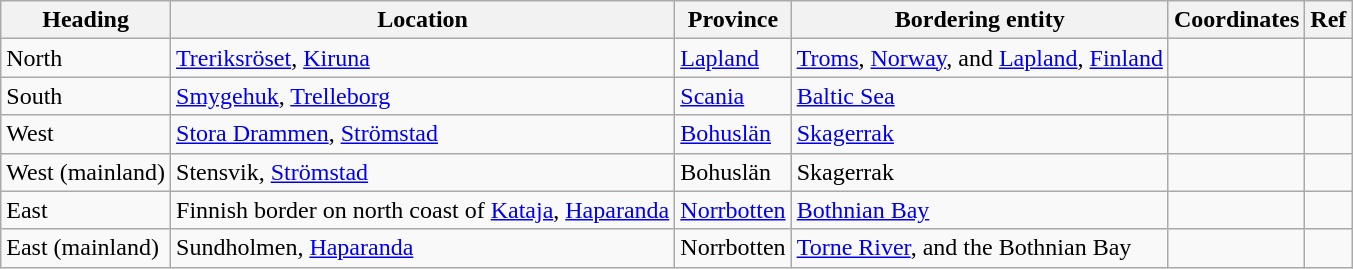<table class="wikitable">
<tr>
<th>Heading</th>
<th>Location</th>
<th>Province</th>
<th>Bordering entity</th>
<th class="unsortable">Coordinates</th>
<th class="unsortable">Ref</th>
</tr>
<tr class="vcard">
<td>North</td>
<td class="fn org"><a href='#'>Treriksröset</a>, <a href='#'>Kiruna</a></td>
<td><a href='#'>Lapland</a></td>
<td><a href='#'>Troms</a>, <a href='#'>Norway</a>, and <a href='#'>Lapland</a>, <a href='#'>Finland</a></td>
<td></td>
<td style="text-align:center;"></td>
</tr>
<tr class="vcard">
<td>South</td>
<td class="fn org"><a href='#'>Smygehuk</a>, <a href='#'>Trelleborg</a></td>
<td><a href='#'>Scania</a></td>
<td><a href='#'>Baltic Sea</a></td>
<td></td>
<td style="text-align:center;"></td>
</tr>
<tr class="vcard">
<td>West</td>
<td class="fn org"><a href='#'>Stora Drammen</a>, <a href='#'>Strömstad</a></td>
<td><a href='#'>Bohuslän</a></td>
<td><a href='#'>Skagerrak</a></td>
<td></td>
<td style="text-align:center;"></td>
</tr>
<tr class="vcard">
<td>West (mainland)</td>
<td class="fn org">Stensvik, <a href='#'>Strömstad</a></td>
<td>Bohuslän</td>
<td>Skagerrak</td>
<td></td>
<td style="text-align:center;"></td>
</tr>
<tr class="vcard">
<td>East</td>
<td class="fn org">Finnish border on north coast of <a href='#'>Kataja</a>, <a href='#'>Haparanda</a></td>
<td><a href='#'>Norrbotten</a></td>
<td><a href='#'>Bothnian Bay</a></td>
<td></td>
<td style="text-align:center;"></td>
</tr>
<tr class="vcard">
<td>East (mainland)</td>
<td class="fn org">Sundholmen, <a href='#'>Haparanda</a></td>
<td>Norrbotten</td>
<td><a href='#'>Torne River</a>, and the Bothnian Bay</td>
<td></td>
<td style="text-align:center;"></td>
</tr>
</table>
